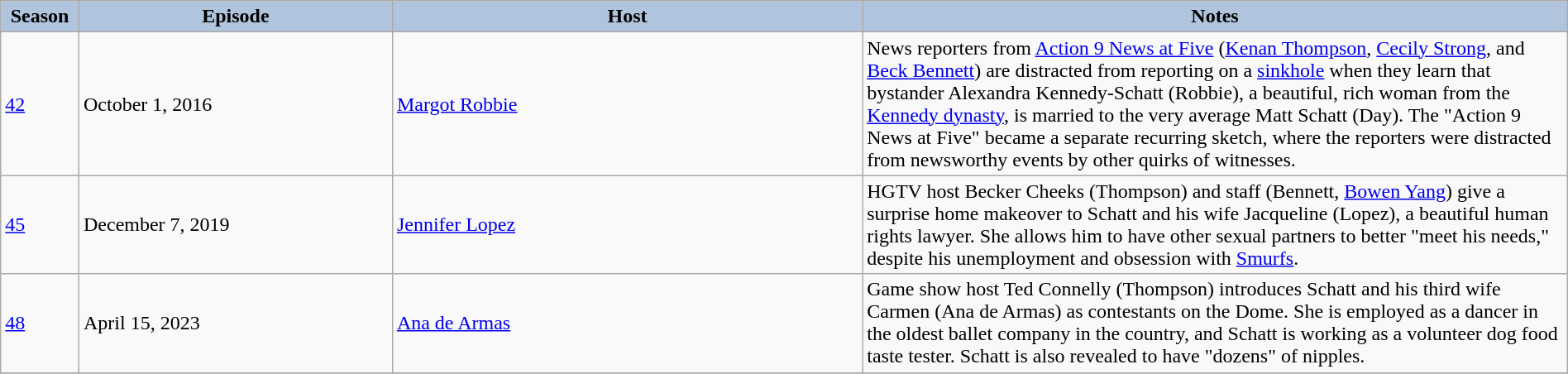<table class="wikitable" style="width:100%;">
<tr>
<th style="background:#B0C4DE;" width="5%">Season</th>
<th style="background:#B0C4DE;" width="20%">Episode</th>
<th style="background:#B0C4DE;" width="30%">Host</th>
<th style="background:#B0C4DE;" width="45%">Notes</th>
</tr>
<tr>
<td><a href='#'>42</a></td>
<td>October 1, 2016</td>
<td><a href='#'>Margot Robbie</a></td>
<td>News reporters from <a href='#'>Action 9 News at Five</a> (<a href='#'>Kenan Thompson</a>, <a href='#'>Cecily Strong</a>, and <a href='#'>Beck Bennett</a>) are distracted from reporting on a <a href='#'>sinkhole</a> when they learn that bystander Alexandra Kennedy-Schatt (Robbie), a beautiful, rich woman from the <a href='#'>Kennedy dynasty</a>, is married to the very average Matt Schatt (Day). The "Action 9 News at Five" became a separate recurring sketch, where the reporters were distracted from newsworthy events by other quirks of witnesses.</td>
</tr>
<tr>
<td><a href='#'>45</a></td>
<td>December 7, 2019</td>
<td><a href='#'>Jennifer Lopez</a></td>
<td>HGTV host Becker Cheeks (Thompson) and staff (Bennett, <a href='#'>Bowen Yang</a>) give a surprise home makeover to Schatt and his wife Jacqueline (Lopez), a beautiful human rights lawyer.  She allows him to have other sexual partners to better "meet his needs," despite his unemployment and obsession with <a href='#'>Smurfs</a>.</td>
</tr>
<tr>
<td><a href='#'>48</a></td>
<td>April 15, 2023</td>
<td><a href='#'>Ana de Armas</a></td>
<td>Game show host Ted Connelly (Thompson) introduces Schatt and his third wife Carmen (Ana de Armas) as contestants on the Dome. She is employed as a dancer in the oldest ballet company in the country, and Schatt is working as a volunteer dog food taste tester. Schatt is also revealed to have "dozens" of nipples.</td>
</tr>
<tr>
</tr>
</table>
